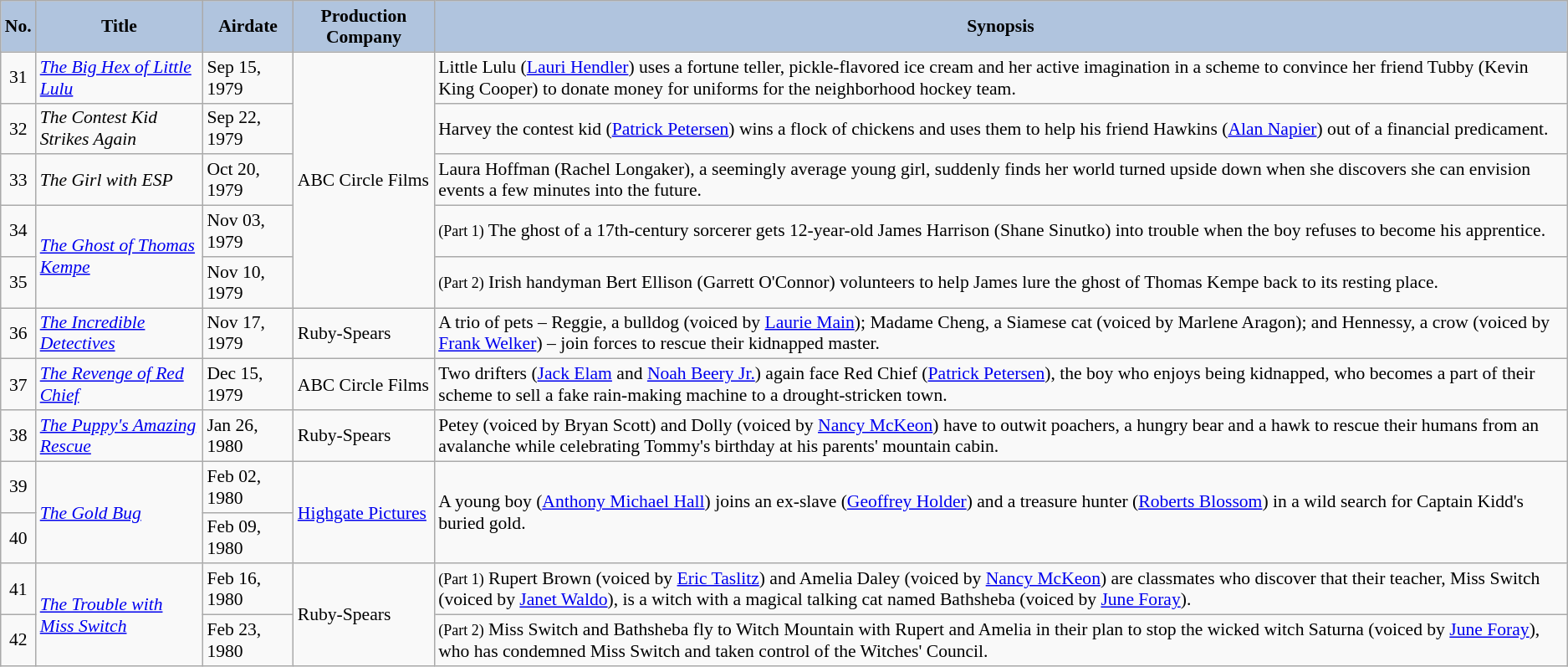<table class="wikitable" style="font-size:90%;">
<tr>
<th style="background:#B0C4DE;">No.</th>
<th style="background:#B0C4DE;">Title</th>
<th style="background:#B0C4DE;">Airdate</th>
<th style="background:#B0C4DE;">Production Company</th>
<th style="background:#B0C4DE;">Synopsis</th>
</tr>
<tr>
<td align="center">31</td>
<td><em><a href='#'>The Big Hex of Little Lulu</a></em></td>
<td>Sep 15, 1979</td>
<td rowspan=5>ABC Circle Films</td>
<td>Little Lulu (<a href='#'>Lauri Hendler</a>) uses a fortune teller, pickle-flavored ice cream and her active imagination in a scheme to convince her friend Tubby (Kevin King Cooper) to donate money for uniforms for the neighborhood hockey team.</td>
</tr>
<tr>
<td align="center">32</td>
<td><em>The Contest Kid Strikes Again</em></td>
<td>Sep 22, 1979</td>
<td>Harvey the contest kid (<a href='#'>Patrick Petersen</a>) wins a flock of chickens and uses them to help his friend Hawkins (<a href='#'>Alan Napier</a>) out of a financial predicament.</td>
</tr>
<tr>
<td align="center">33</td>
<td><em>The Girl with ESP</em></td>
<td>Oct 20, 1979</td>
<td>Laura Hoffman (Rachel Longaker), a seemingly average young girl, suddenly finds her world turned upside down when she discovers she can envision events a few minutes into the future.</td>
</tr>
<tr>
<td align="center">34</td>
<td rowspan=2><em><a href='#'>The Ghost of Thomas Kempe</a></em></td>
<td>Nov 03, 1979</td>
<td><small>(Part 1)</small> The ghost of a 17th-century sorcerer gets 12-year-old James Harrison (Shane Sinutko) into trouble when the boy refuses to become his apprentice.</td>
</tr>
<tr>
<td align="center">35</td>
<td>Nov 10, 1979</td>
<td><small>(Part 2)</small> Irish handyman Bert Ellison (Garrett O'Connor) volunteers to help James lure the ghost of Thomas Kempe back to its resting place.</td>
</tr>
<tr>
<td align="center">36</td>
<td><em><a href='#'>The Incredible Detectives</a></em></td>
<td>Nov 17, 1979</td>
<td>Ruby-Spears</td>
<td>A trio of pets – Reggie, a bulldog (voiced by <a href='#'>Laurie Main</a>); Madame Cheng, a Siamese cat (voiced by Marlene Aragon); and Hennessy, a crow (voiced by <a href='#'>Frank Welker</a>) – join forces to rescue their kidnapped master.</td>
</tr>
<tr>
<td align="center">37</td>
<td><em><a href='#'>The Revenge of Red Chief</a></em></td>
<td>Dec 15, 1979</td>
<td>ABC Circle Films</td>
<td>Two drifters (<a href='#'>Jack Elam</a> and <a href='#'>Noah Beery Jr.</a>) again face Red Chief (<a href='#'>Patrick Petersen</a>), the boy who enjoys being kidnapped, who becomes a part of their scheme to sell a fake rain-making machine to a drought-stricken town.</td>
</tr>
<tr>
<td align="center">38</td>
<td><em><a href='#'>The Puppy's Amazing Rescue</a></em></td>
<td>Jan 26, 1980</td>
<td>Ruby-Spears</td>
<td>Petey (voiced by Bryan Scott) and Dolly (voiced by <a href='#'>Nancy McKeon</a>) have to outwit poachers, a hungry bear and a hawk to rescue their humans from an avalanche while celebrating Tommy's birthday at his parents' mountain cabin.</td>
</tr>
<tr>
<td align="center">39</td>
<td rowspan=2><em><a href='#'>The Gold Bug</a></em></td>
<td>Feb 02, 1980</td>
<td rowspan=2><a href='#'>Highgate Pictures</a></td>
<td rowspan=2>A young boy (<a href='#'>Anthony Michael Hall</a>) joins an ex-slave (<a href='#'>Geoffrey Holder</a>) and a treasure hunter (<a href='#'>Roberts Blossom</a>) in a wild search for Captain Kidd's buried gold.</td>
</tr>
<tr>
<td align="center">40</td>
<td>Feb 09, 1980</td>
</tr>
<tr>
<td align="center">41</td>
<td rowspan=2><em><a href='#'>The Trouble with Miss Switch</a></em></td>
<td>Feb 16, 1980</td>
<td rowspan=2>Ruby-Spears</td>
<td><small>(Part 1)</small> Rupert Brown (voiced by <a href='#'>Eric Taslitz</a>) and Amelia Daley (voiced by <a href='#'>Nancy McKeon</a>) are classmates who discover that their teacher, Miss Switch (voiced by <a href='#'>Janet Waldo</a>), is a witch with a magical talking cat named Bathsheba (voiced by <a href='#'>June Foray</a>).</td>
</tr>
<tr>
<td align="center">42</td>
<td>Feb 23, 1980</td>
<td><small>(Part 2)</small> Miss Switch and Bathsheba fly to Witch Mountain with Rupert and Amelia in their plan to stop the wicked witch Saturna (voiced by <a href='#'>June Foray</a>), who has condemned Miss Switch and taken control of the Witches' Council.</td>
</tr>
</table>
